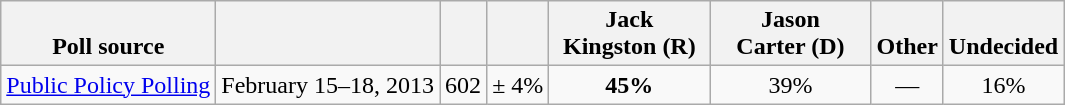<table class="wikitable" style="text-align:center">
<tr valign= bottom>
<th>Poll source</th>
<th></th>
<th></th>
<th></th>
<th style="width:100px;">Jack<br>Kingston (R)</th>
<th style="width:100px;">Jason<br>Carter (D)</th>
<th>Other</th>
<th>Undecided</th>
</tr>
<tr>
<td align=left><a href='#'>Public Policy Polling</a></td>
<td>February 15–18, 2013</td>
<td>602</td>
<td>± 4%</td>
<td><strong>45%</strong></td>
<td>39%</td>
<td>—</td>
<td>16%</td>
</tr>
</table>
